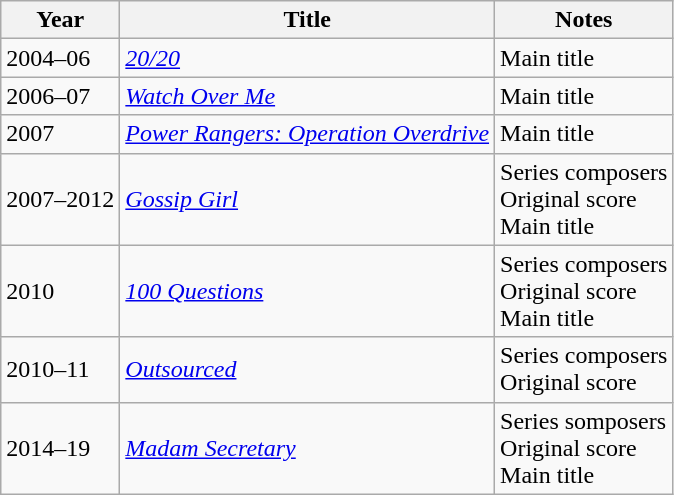<table class="wikitable">
<tr>
<th>Year</th>
<th>Title</th>
<th>Notes</th>
</tr>
<tr>
<td>2004–06</td>
<td><em><a href='#'>20/20</a></em></td>
<td>Main title</td>
</tr>
<tr>
<td>2006–07</td>
<td><em><a href='#'>Watch Over Me</a></em></td>
<td>Main title</td>
</tr>
<tr>
<td>2007</td>
<td><em><a href='#'>Power Rangers: Operation Overdrive</a></em></td>
<td>Main title</td>
</tr>
<tr>
<td>2007–2012</td>
<td><em><a href='#'>Gossip Girl</a></em></td>
<td>Series composers<br>Original score<br>Main title</td>
</tr>
<tr>
<td>2010</td>
<td><em><a href='#'>100 Questions</a></em></td>
<td>Series composers<br>Original score<br>Main title</td>
</tr>
<tr>
<td>2010–11</td>
<td><em><a href='#'>Outsourced</a></em></td>
<td>Series composers<br>Original score</td>
</tr>
<tr>
<td>2014–19</td>
<td><em><a href='#'>Madam Secretary</a></em></td>
<td>Series somposers<br>Original score<br>Main title</td>
</tr>
</table>
